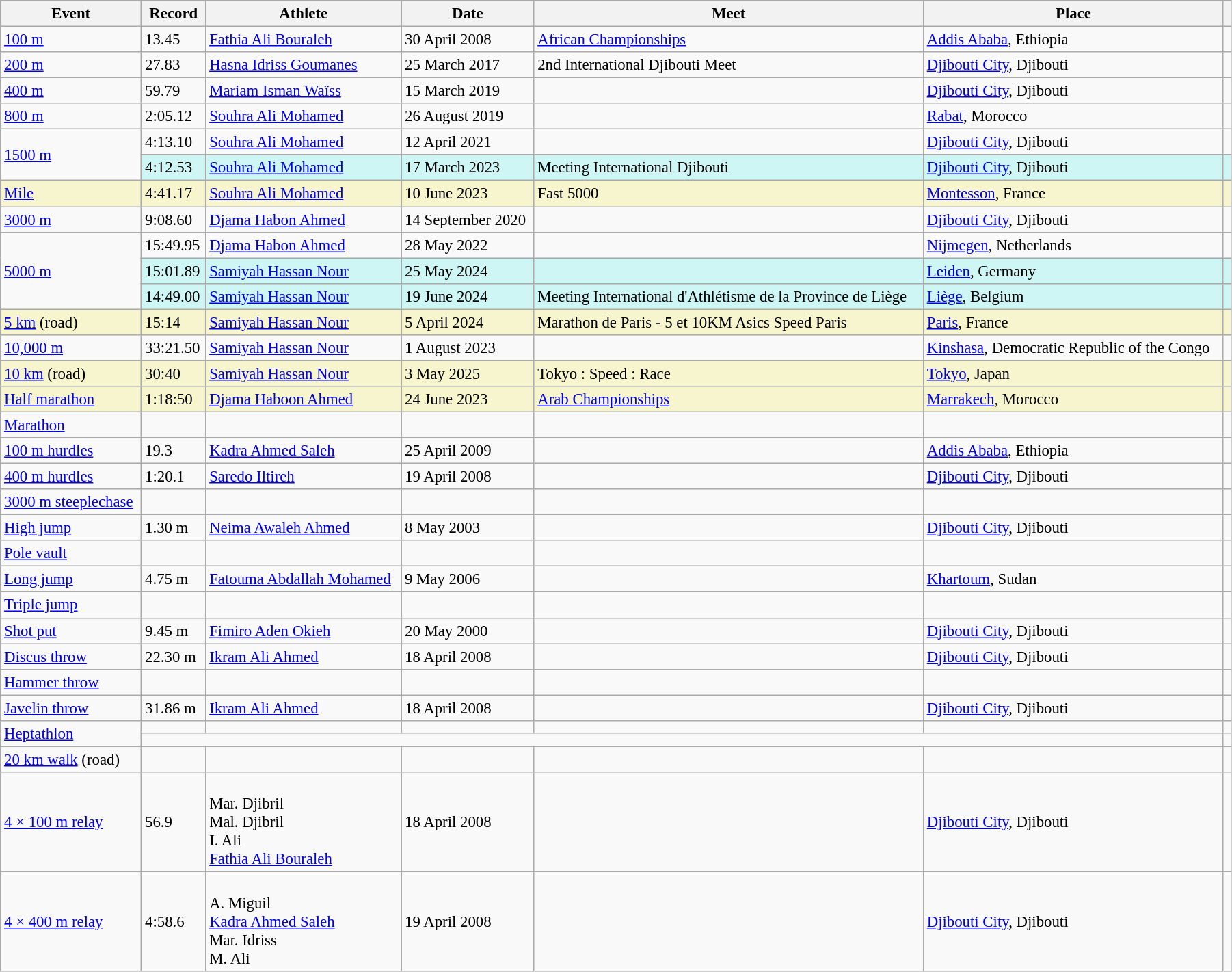<table class="wikitable" style="font-size:95%; width: 95%;">
<tr>
<th>Event</th>
<th>Record</th>
<th>Athlete</th>
<th>Date</th>
<th>Meet</th>
<th>Place</th>
<th></th>
</tr>
<tr>
<td><a href='#'>100 m</a></td>
<td>13.45 </td>
<td><a href='#'>Fathia Ali Bouraleh</a></td>
<td>30 April 2008</td>
<td><a href='#'>African Championships</a></td>
<td><a href='#'>Addis Ababa</a>, Ethiopia</td>
<td></td>
</tr>
<tr>
<td><a href='#'>200 m</a></td>
<td>27.83 </td>
<td><a href='#'>Hasna Idriss Goumanes</a></td>
<td>25 March 2017</td>
<td>2nd International Djibouti Meet</td>
<td><a href='#'>Djibouti City</a>, Djibouti</td>
<td></td>
</tr>
<tr>
<td><a href='#'>400 m</a></td>
<td>59.79</td>
<td><a href='#'>Mariam Isman Waïss</a></td>
<td>15 March 2019</td>
<td></td>
<td><a href='#'>Djibouti City</a>, Djibouti</td>
<td></td>
</tr>
<tr>
<td><a href='#'>800 m</a></td>
<td>2:05.12</td>
<td><a href='#'>Souhra Ali Mohamed</a></td>
<td>26 August 2019</td>
<td></td>
<td><a href='#'>Rabat</a>, Morocco</td>
<td></td>
</tr>
<tr>
<td rowspan=2><a href='#'>1500 m</a></td>
<td>4:13.10</td>
<td><a href='#'>Souhra Ali Mohamed</a></td>
<td>12 April 2021</td>
<td></td>
<td><a href='#'>Djibouti City</a>, Djibouti</td>
<td></td>
</tr>
<tr bgcolor=#CEF6F5>
<td>4:12.53</td>
<td><a href='#'>Souhra Ali Mohamed</a></td>
<td>17 March 2023</td>
<td>Meeting International Djibouti</td>
<td><a href='#'>Djibouti City</a>, Djibouti</td>
<td></td>
</tr>
<tr style="background:#f6F5CE;">
<td><a href='#'>Mile</a></td>
<td>4:41.17</td>
<td><a href='#'>Souhra Ali Mohamed</a></td>
<td>10 June 2023</td>
<td>Fast 5000</td>
<td><a href='#'>Montesson</a>, France</td>
<td></td>
</tr>
<tr>
<td><a href='#'>3000 m</a></td>
<td>9:08.60</td>
<td><a href='#'>Djama Habon Ahmed</a></td>
<td>14 September 2020</td>
<td></td>
<td><a href='#'>Djibouti City</a>, Djibouti</td>
<td></td>
</tr>
<tr>
<td rowspan=3><a href='#'>5000 m</a></td>
<td>15:49.95</td>
<td><a href='#'>Djama Habon Ahmed</a></td>
<td>28 May 2022</td>
<td></td>
<td><a href='#'>Nijmegen</a>, Netherlands</td>
<td></td>
</tr>
<tr bgcolor=#CEF6F5>
<td>15:01.89</td>
<td><a href='#'>Samiyah Hassan Nour</a></td>
<td>25 May 2024</td>
<td></td>
<td><a href='#'>Leiden</a>, Germany</td>
<td></td>
</tr>
<tr bgcolor=#CEF6F5>
<td>14:49.00</td>
<td><a href='#'>Samiyah Hassan Nour</a></td>
<td>19 June 2024</td>
<td>Meeting International d'Athlétisme de la Province de Liège</td>
<td><a href='#'>Liège</a>, Belgium</td>
<td></td>
</tr>
<tr style="background:#f6F5CE;">
<td><a href='#'>5 km</a> (road)</td>
<td>15:14</td>
<td><a href='#'>Samiyah Hassan Nour</a></td>
<td>5 April 2024</td>
<td>Marathon de Paris - 5 et 10KM Asics Speed Paris</td>
<td><a href='#'>Paris</a>, France</td>
<td></td>
</tr>
<tr>
<td><a href='#'>10,000 m</a></td>
<td>33:21.50</td>
<td><a href='#'>Samiyah Hassan Nour</a></td>
<td>1 August 2023</td>
<td></td>
<td><a href='#'>Kinshasa</a>, Democratic Republic of the Congo</td>
<td></td>
</tr>
<tr style="background:#f6F5CE;">
<td><a href='#'>10 km</a> (road)</td>
<td>30:40</td>
<td><a href='#'>Samiyah Hassan Nour</a></td>
<td>3 May 2025</td>
<td>Tokyo : Speed : Race</td>
<td><a href='#'>Tokyo</a>, Japan</td>
<td></td>
</tr>
<tr style="background:#f6F5CE;">
<td><a href='#'>Half marathon</a></td>
<td>1:18:50</td>
<td><a href='#'>Djama Haboon Ahmed</a></td>
<td>24 June 2023</td>
<td><a href='#'>Arab Championships</a></td>
<td><a href='#'>Marrakech</a>, Morocco</td>
<td></td>
</tr>
<tr>
<td><a href='#'>Marathon</a></td>
<td></td>
<td></td>
<td></td>
<td></td>
<td></td>
<td></td>
</tr>
<tr>
<td><a href='#'>100 m hurdles</a></td>
<td>19.3 </td>
<td><a href='#'>Kadra Ahmed Saleh</a></td>
<td>25 April 2009</td>
<td></td>
<td><a href='#'>Addis Ababa</a>, Ethiopia</td>
<td></td>
</tr>
<tr>
<td><a href='#'>400 m hurdles</a></td>
<td>1:20.1 </td>
<td><a href='#'>Saredo Iltireh</a></td>
<td>19 April 2008</td>
<td></td>
<td><a href='#'>Djibouti City</a>, Djibouti</td>
<td></td>
</tr>
<tr>
<td><a href='#'>3000 m steeplechase</a></td>
<td></td>
<td></td>
<td></td>
<td></td>
<td></td>
<td></td>
</tr>
<tr>
<td><a href='#'>High jump</a></td>
<td>1.30 m</td>
<td><a href='#'>Neima Awaleh Ahmed</a></td>
<td>8 May 2003</td>
<td></td>
<td><a href='#'>Djibouti City</a>, Djibouti</td>
<td></td>
</tr>
<tr>
<td><a href='#'>Pole vault</a></td>
<td></td>
<td></td>
<td></td>
<td></td>
<td></td>
<td></td>
</tr>
<tr>
<td><a href='#'>Long jump</a></td>
<td>4.75 m </td>
<td><a href='#'>Fatouma Abdallah Mohamed</a></td>
<td>9 May 2006</td>
<td></td>
<td><a href='#'>Khartoum</a>, Sudan</td>
<td></td>
</tr>
<tr>
<td><a href='#'>Triple jump</a></td>
<td></td>
<td></td>
<td></td>
<td></td>
<td></td>
<td></td>
</tr>
<tr>
<td><a href='#'>Shot put</a></td>
<td>9.45 m</td>
<td><a href='#'>Fimiro Aden Okieh</a></td>
<td>20 May 2000</td>
<td></td>
<td><a href='#'>Djibouti City</a>, Djibouti</td>
<td></td>
</tr>
<tr>
<td><a href='#'>Discus throw</a></td>
<td>22.30 m</td>
<td><a href='#'>Ikram Ali Ahmed</a></td>
<td>18 April 2008</td>
<td></td>
<td><a href='#'>Djibouti City</a>, Djibouti</td>
<td></td>
</tr>
<tr>
<td><a href='#'>Hammer throw</a></td>
<td></td>
<td></td>
<td></td>
<td></td>
<td></td>
<td></td>
</tr>
<tr>
<td><a href='#'>Javelin throw</a></td>
<td>31.86 m</td>
<td><a href='#'>Ikram Ali Ahmed</a></td>
<td>18 April 2008</td>
<td></td>
<td><a href='#'>Djibouti City</a>, Djibouti</td>
<td></td>
</tr>
<tr>
<td rowspan=2><a href='#'>Heptathlon</a></td>
<td></td>
<td></td>
<td></td>
<td></td>
<td></td>
<td></td>
</tr>
<tr>
<td colspan=5></td>
<td></td>
</tr>
<tr>
<td><a href='#'>20 km walk</a> (road)</td>
<td></td>
<td></td>
<td></td>
<td></td>
<td></td>
<td></td>
</tr>
<tr>
<td><a href='#'>4 × 100 m relay</a></td>
<td>56.9 </td>
<td><br>Mar. Djibril<br>Mal. Djibril<br>I. Ali<br><a href='#'>Fathia Ali Bouraleh</a></td>
<td>18 April 2008</td>
<td></td>
<td><a href='#'>Djibouti City</a>, Djibouti</td>
<td></td>
</tr>
<tr>
<td><a href='#'>4 × 400 m relay</a></td>
<td>4:58.6 </td>
<td><br>A. Miguil<br><a href='#'>Kadra Ahmed Saleh</a><br>Mar. Idriss<br>M. Ali</td>
<td>19 April 2008</td>
<td></td>
<td><a href='#'>Djibouti City</a>, Djibouti</td>
<td></td>
</tr>
</table>
